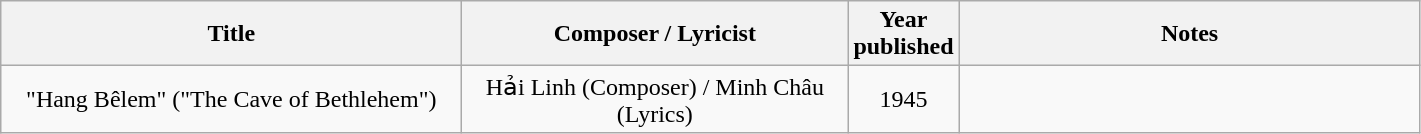<table class="wikitable" style="text-align:center;">
<tr>
<th width="300">Title</th>
<th width="250">Composer / Lyricist</th>
<th width="30">Year published</th>
<th width="300">Notes</th>
</tr>
<tr>
<td>"Hang Bêlem" ("The Cave of Bethlehem")</td>
<td>Hải Linh (Composer) / Minh Châu (Lyrics)</td>
<td>1945</td>
<td></td>
</tr>
</table>
